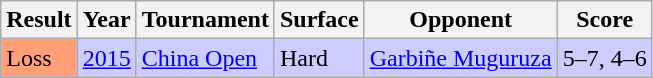<table class="sortable wikitable">
<tr>
<th>Result</th>
<th>Year</th>
<th>Tournament</th>
<th>Surface</th>
<th>Opponent</th>
<th class=unsortable>Score</th>
</tr>
<tr style=background:#ccf>
<td style=background:#ffa07a>Loss</td>
<td><a href='#'>2015</a></td>
<td><a href='#'>China Open</a></td>
<td>Hard</td>
<td> <a href='#'>Garbiñe Muguruza</a></td>
<td>5–7, 4–6</td>
</tr>
</table>
